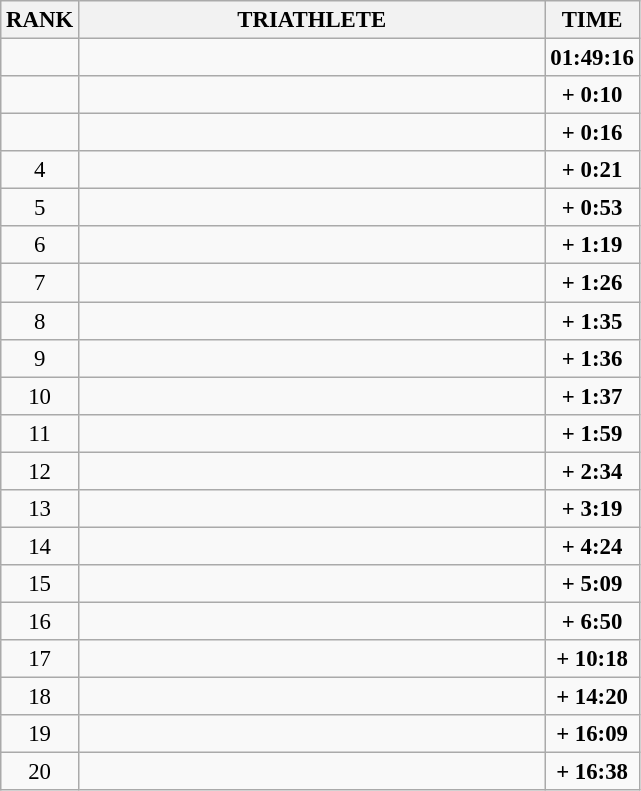<table class="wikitable" style="font-size:95%;">
<tr>
<th>RANK</th>
<th align="left" style="width: 20em">TRIATHLETE</th>
<th>TIME</th>
</tr>
<tr>
<td align="center"></td>
<td></td>
<td align="center"><strong>01:49:16</strong></td>
</tr>
<tr>
<td align="center"></td>
<td></td>
<td align="center"><strong>+ 0:10</strong></td>
</tr>
<tr>
<td align="center"></td>
<td></td>
<td align="center"><strong>+ 0:16</strong></td>
</tr>
<tr>
<td align="center">4</td>
<td></td>
<td align="center"><strong>+ 0:21</strong></td>
</tr>
<tr>
<td align="center">5</td>
<td></td>
<td align="center"><strong>+ 0:53</strong></td>
</tr>
<tr>
<td align="center">6</td>
<td></td>
<td align="center"><strong>+ 1:19</strong></td>
</tr>
<tr>
<td align="center">7</td>
<td></td>
<td align="center"><strong>+ 1:26</strong></td>
</tr>
<tr>
<td align="center">8</td>
<td></td>
<td align="center"><strong>+ 1:35</strong></td>
</tr>
<tr>
<td align="center">9</td>
<td></td>
<td align="center"><strong>+ 1:36</strong></td>
</tr>
<tr>
<td align="center">10</td>
<td></td>
<td align="center"><strong>+ 1:37</strong></td>
</tr>
<tr>
<td align="center">11</td>
<td></td>
<td align="center"><strong>+ 1:59</strong></td>
</tr>
<tr>
<td align="center">12</td>
<td></td>
<td align="center"><strong>+ 2:34</strong></td>
</tr>
<tr>
<td align="center">13</td>
<td></td>
<td align="center"><strong>+ 3:19</strong></td>
</tr>
<tr>
<td align="center">14</td>
<td></td>
<td align="center"><strong>+ 4:24</strong></td>
</tr>
<tr>
<td align="center">15</td>
<td></td>
<td align="center"><strong>+ 5:09</strong></td>
</tr>
<tr>
<td align="center">16</td>
<td></td>
<td align="center"><strong>+ 6:50</strong></td>
</tr>
<tr>
<td align="center">17</td>
<td></td>
<td align="center"><strong>+ 10:18</strong></td>
</tr>
<tr>
<td align="center">18</td>
<td></td>
<td align="center"><strong>+ 14:20</strong></td>
</tr>
<tr>
<td align="center">19</td>
<td></td>
<td align="center"><strong>+ 16:09</strong></td>
</tr>
<tr>
<td align="center">20</td>
<td></td>
<td align="center"><strong>+ 16:38</strong></td>
</tr>
</table>
